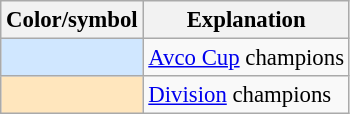<table class="wikitable" style="font-size:95%">
<tr>
<th scope="col">Color/symbol</th>
<th scope="col">Explanation</th>
</tr>
<tr>
<th scope="row" style="background:#D0E7FF;"></th>
<td><a href='#'>Avco Cup</a> champions</td>
</tr>
<tr>
<th scope="row" style="background:#FFE6BD;"></th>
<td><a href='#'>Division</a> champions</td>
</tr>
</table>
